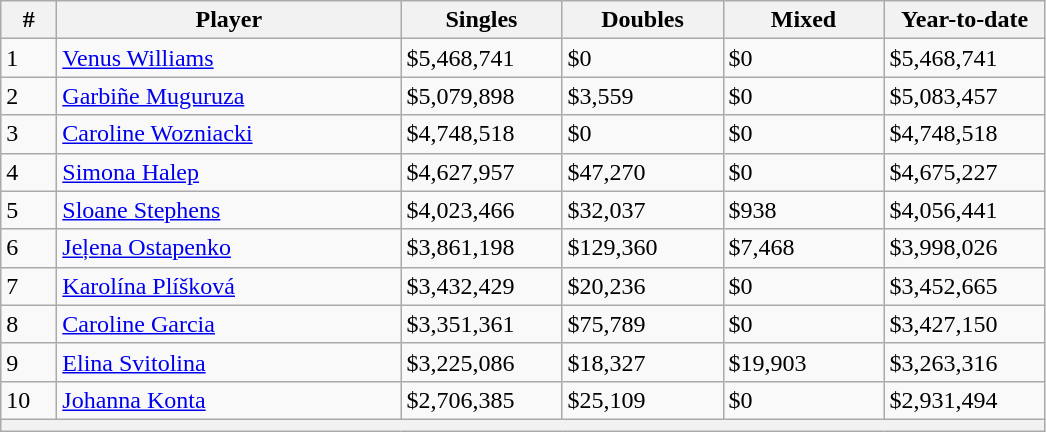<table class="sortable wikitable">
<tr>
<th style="width:30px;">#</th>
<th style="width:222px;">Player</th>
<th style="width:100px;">Singles</th>
<th style="width:100px;">Doubles</th>
<th style="width:100px;">Mixed</th>
<th style="width:100px;">Year-to-date</th>
</tr>
<tr style="text-align:left;">
<td>1</td>
<td style="text-align:left;"> <a href='#'>Venus Williams</a></td>
<td>$5,468,741</td>
<td>$0</td>
<td>$0</td>
<td>$5,468,741</td>
</tr>
<tr style="text-align:left;">
<td>2</td>
<td style="text-align:left;"> <a href='#'>Garbiñe Muguruza</a></td>
<td>$5,079,898</td>
<td>$3,559</td>
<td>$0</td>
<td>$5,083,457</td>
</tr>
<tr style="text-align:left;">
<td>3</td>
<td style="text-align:left;"> <a href='#'>Caroline Wozniacki</a></td>
<td>$4,748,518</td>
<td>$0</td>
<td>$0</td>
<td>$4,748,518</td>
</tr>
<tr style="text-align:left;">
<td>4</td>
<td style="text-align:left;"> <a href='#'>Simona Halep</a></td>
<td>$4,627,957</td>
<td>$47,270</td>
<td>$0</td>
<td>$4,675,227</td>
</tr>
<tr style="text-align:left;">
<td>5</td>
<td style="text-align:left;"> <a href='#'>Sloane Stephens</a></td>
<td>$4,023,466</td>
<td>$32,037</td>
<td>$938</td>
<td>$4,056,441</td>
</tr>
<tr style="text-align:left;">
<td>6</td>
<td style="text-align:left;"> <a href='#'>Jeļena Ostapenko</a></td>
<td>$3,861,198</td>
<td>$129,360</td>
<td>$7,468</td>
<td>$3,998,026</td>
</tr>
<tr style="text-align:left;">
<td>7</td>
<td style="text-align:left;"> <a href='#'>Karolína Plíšková</a></td>
<td>$3,432,429</td>
<td>$20,236</td>
<td>$0</td>
<td>$3,452,665</td>
</tr>
<tr style="text-align:left;">
<td>8</td>
<td style="text-align:left;"> <a href='#'>Caroline Garcia</a></td>
<td>$3,351,361</td>
<td>$75,789</td>
<td>$0</td>
<td>$3,427,150</td>
</tr>
<tr style="text-align:left;">
<td>9</td>
<td style="text-align:left;"> <a href='#'>Elina Svitolina</a></td>
<td>$3,225,086</td>
<td>$18,327</td>
<td>$19,903</td>
<td>$3,263,316</td>
</tr>
<tr style="text-align:left;">
<td>10</td>
<td style="text-align:left;"> <a href='#'>Johanna Konta</a></td>
<td>$2,706,385</td>
<td>$25,109</td>
<td>$0</td>
<td>$2,931,494</td>
</tr>
<tr class="sortbottom">
<th colspan=7></th>
</tr>
</table>
